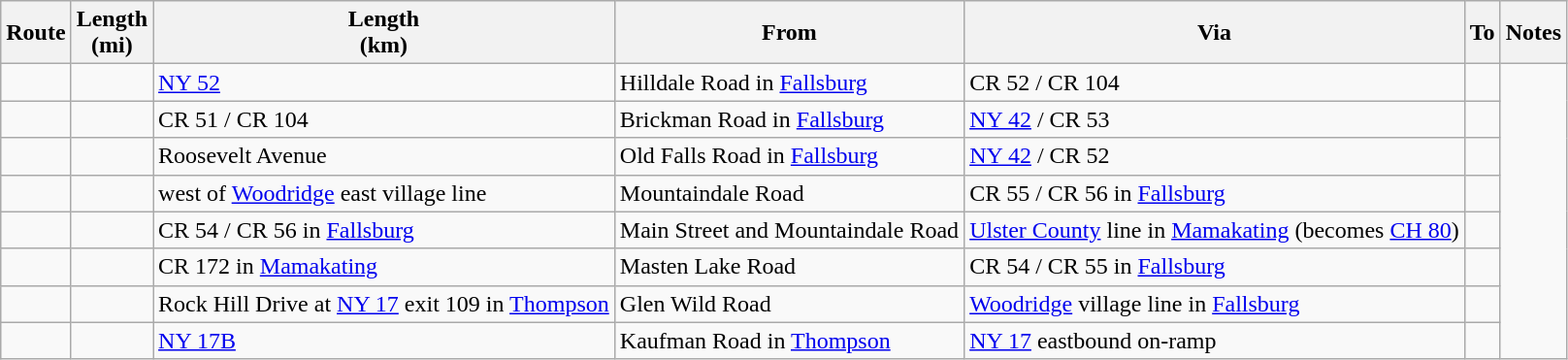<table class="wikitable sortable">
<tr>
<th>Route</th>
<th>Length<br>(mi)</th>
<th>Length<br>(km)</th>
<th class="unsortable">From</th>
<th class="unsortable">Via</th>
<th class="unsortable">To</th>
<th class="unsortable">Notes</th>
</tr>
<tr>
<td id="51"></td>
<td></td>
<td><a href='#'>NY&nbsp;52</a></td>
<td>Hilldale Road in <a href='#'>Fallsburg</a></td>
<td>CR 52 / CR 104</td>
<td></td>
</tr>
<tr>
<td id="52"></td>
<td></td>
<td>CR 51 / CR 104</td>
<td>Brickman Road in <a href='#'>Fallsburg</a></td>
<td><a href='#'>NY&nbsp;42</a> / CR 53</td>
<td></td>
</tr>
<tr>
<td id="53"></td>
<td></td>
<td>Roosevelt Avenue</td>
<td>Old Falls Road in <a href='#'>Fallsburg</a></td>
<td><a href='#'>NY&nbsp;42</a> / CR 52</td>
<td></td>
</tr>
<tr>
<td id="54"></td>
<td></td>
<td> west of <a href='#'>Woodridge</a> east village line</td>
<td>Mountaindale Road</td>
<td>CR 55 / CR 56 in <a href='#'>Fallsburg</a></td>
<td></td>
</tr>
<tr>
<td id="55"></td>
<td></td>
<td>CR 54 / CR 56 in <a href='#'>Fallsburg</a></td>
<td>Main Street and Mountaindale Road</td>
<td><a href='#'>Ulster County</a> line in <a href='#'>Mamakating</a> (becomes <a href='#'>CH 80</a>)</td>
<td></td>
</tr>
<tr>
<td id="56"></td>
<td></td>
<td>CR 172 in <a href='#'>Mamakating</a></td>
<td>Masten Lake Road</td>
<td>CR 54 / CR 55 in <a href='#'>Fallsburg</a></td>
<td></td>
</tr>
<tr>
<td id="58"></td>
<td></td>
<td>Rock Hill Drive at <a href='#'>NY&nbsp;17</a> exit 109 in <a href='#'>Thompson</a></td>
<td>Glen Wild Road</td>
<td><a href='#'>Woodridge</a> village line in <a href='#'>Fallsburg</a></td>
<td></td>
</tr>
<tr>
<td id="59"></td>
<td></td>
<td><a href='#'>NY&nbsp;17B</a></td>
<td>Kaufman Road in <a href='#'>Thompson</a></td>
<td><a href='#'>NY&nbsp;17</a> eastbound on-ramp</td>
<td></td>
</tr>
</table>
